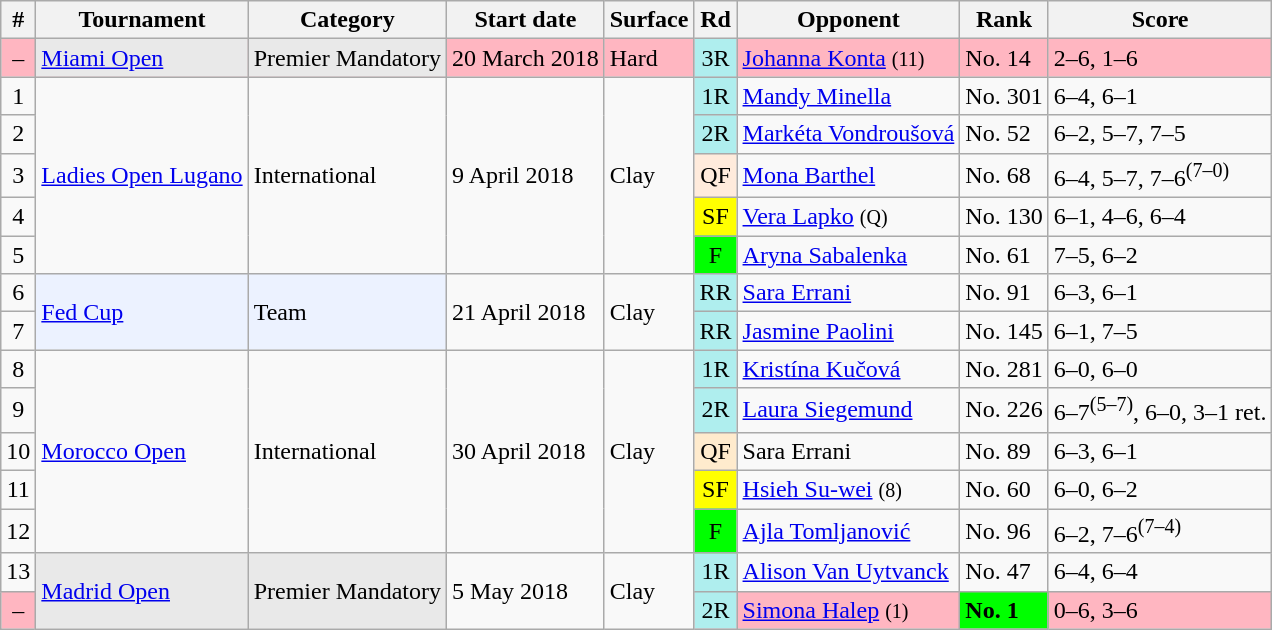<table class="wikitable sortable">
<tr>
<th scope=col>#</th>
<th scope=col>Tournament</th>
<th scope=col>Category</th>
<th scope=col>Start date</th>
<th scope=col>Surface</th>
<th scope=col>Rd</th>
<th scope=col>Opponent</th>
<th scope=col>Rank</th>
<th scope=col class=unsortable>Score</th>
</tr>
<tr bgcolor=lightpink>
<td align=center>–</td>
<td bgcolor=e9e9e9><a href='#'>Miami Open</a></td>
<td bgcolor=e9e9e9>Premier Mandatory</td>
<td>20 March 2018</td>
<td>Hard</td>
<td align=center style=background:#afeeee>3R</td>
<td> <a href='#'>Johanna Konta</a> <small>(11)</small></td>
<td align=left>No. 14</td>
<td>2–6, 1–6</td>
</tr>
<tr>
<td align=center>1</td>
<td rowspan=5><a href='#'>Ladies Open Lugano</a></td>
<td rowspan=5>International</td>
<td rowspan=5>9 April 2018</td>
<td rowspan=5>Clay</td>
<td align=center style=background:#afeeee>1R</td>
<td> <a href='#'>Mandy Minella</a></td>
<td align=left>No. 301</td>
<td>6–4, 6–1</td>
</tr>
<tr>
<td align=center>2</td>
<td align=center style=background:#afeeee>2R</td>
<td> <a href='#'>Markéta Vondroušová</a></td>
<td align=left>No. 52</td>
<td>6–2, 5–7, 7–5</td>
</tr>
<tr>
<td align=center>3</td>
<td align=center style=background:#ffebdc>QF</td>
<td> <a href='#'>Mona Barthel</a></td>
<td align=left>No. 68</td>
<td>6–4, 5–7, 7–6<sup>(7–0)</sup></td>
</tr>
<tr>
<td align=center>4</td>
<td align=center style=background:yellow>SF</td>
<td> <a href='#'>Vera Lapko</a> <small>(Q)</small></td>
<td align=left>No. 130</td>
<td>6–1, 4–6, 6–4</td>
</tr>
<tr>
<td align=center>5</td>
<td align=center style=background:lime>F</td>
<td> <a href='#'>Aryna Sabalenka</a></td>
<td align=left>No. 61</td>
<td>7–5, 6–2</td>
</tr>
<tr>
<td align=center>6</td>
<td rowspan=2 bgcolor=ecf2ff><a href='#'>Fed Cup</a></td>
<td rowspan=2 bgcolor=ecf2ff>Team</td>
<td rowspan=2>21 April 2018</td>
<td rowspan=2>Clay</td>
<td align=center style=background:#afeeee>RR</td>
<td> <a href='#'>Sara Errani</a></td>
<td align=left>No. 91</td>
<td>6–3, 6–1</td>
</tr>
<tr>
<td align=center>7</td>
<td align=center style=background:#afeeee>RR</td>
<td> <a href='#'>Jasmine Paolini</a></td>
<td align=left>No. 145</td>
<td>6–1, 7–5</td>
</tr>
<tr>
<td align=center>8</td>
<td rowspan=5><a href='#'>Morocco Open</a></td>
<td rowspan=5>International</td>
<td rowspan=5>30 April 2018</td>
<td rowspan=5>Clay</td>
<td align=center style=background:#afeeee>1R</td>
<td> <a href='#'>Kristína Kučová</a></td>
<td align=left>No. 281</td>
<td>6–0, 6–0</td>
</tr>
<tr>
<td align=center>9</td>
<td align=center style=background:#afeeee>2R</td>
<td> <a href='#'>Laura Siegemund</a></td>
<td align=left>No. 226</td>
<td>6–7<sup>(5–7)</sup>, 6–0, 3–1 ret.</td>
</tr>
<tr>
<td align=center>10</td>
<td align=center style=background:#ffebcd>QF</td>
<td> Sara Errani</td>
<td align=left>No. 89</td>
<td>6–3, 6–1</td>
</tr>
<tr>
<td align=center>11</td>
<td align=center style=background:yellow>SF</td>
<td> <a href='#'>Hsieh Su-wei</a> <small>(8)</small></td>
<td align=left>No. 60</td>
<td>6–0, 6–2</td>
</tr>
<tr>
<td align=center>12</td>
<td align=center style=background:lime>F</td>
<td> <a href='#'>Ajla Tomljanović</a></td>
<td align=left>No. 96</td>
<td>6–2, 7–6<sup>(7–4)</sup></td>
</tr>
<tr>
<td align=center>13</td>
<td bgcolor=e9e9e9 rowspan=2><a href='#'>Madrid Open</a></td>
<td bgcolor=e9e9e9 rowspan=2>Premier Mandatory</td>
<td rowspan=2>5 May 2018</td>
<td rowspan=2>Clay</td>
<td align=center style=background:#afeeee>1R</td>
<td> <a href='#'>Alison Van Uytvanck</a></td>
<td>No. 47</td>
<td>6–4, 6–4</td>
</tr>
<tr bgcolor=lightpink>
<td align=center>–</td>
<td align=center style=background:#afeeee>2R</td>
<td> <a href='#'>Simona Halep</a> <small>(1)</small></td>
<td bgcolor=lime><strong>No. 1</strong></td>
<td>0–6, 3–6</td>
</tr>
</table>
